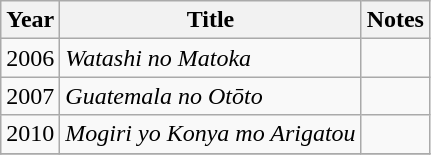<table class="wikitable">
<tr>
<th>Year</th>
<th>Title</th>
<th>Notes</th>
</tr>
<tr>
<td>2006</td>
<td><em>Watashi no Matoka</em></td>
<td></td>
</tr>
<tr>
<td>2007</td>
<td><em>Guatemala no Otōto</em></td>
<td></td>
</tr>
<tr>
<td>2010</td>
<td><em>Mogiri yo Konya mo Arigatou</em></td>
<td></td>
</tr>
<tr>
</tr>
</table>
